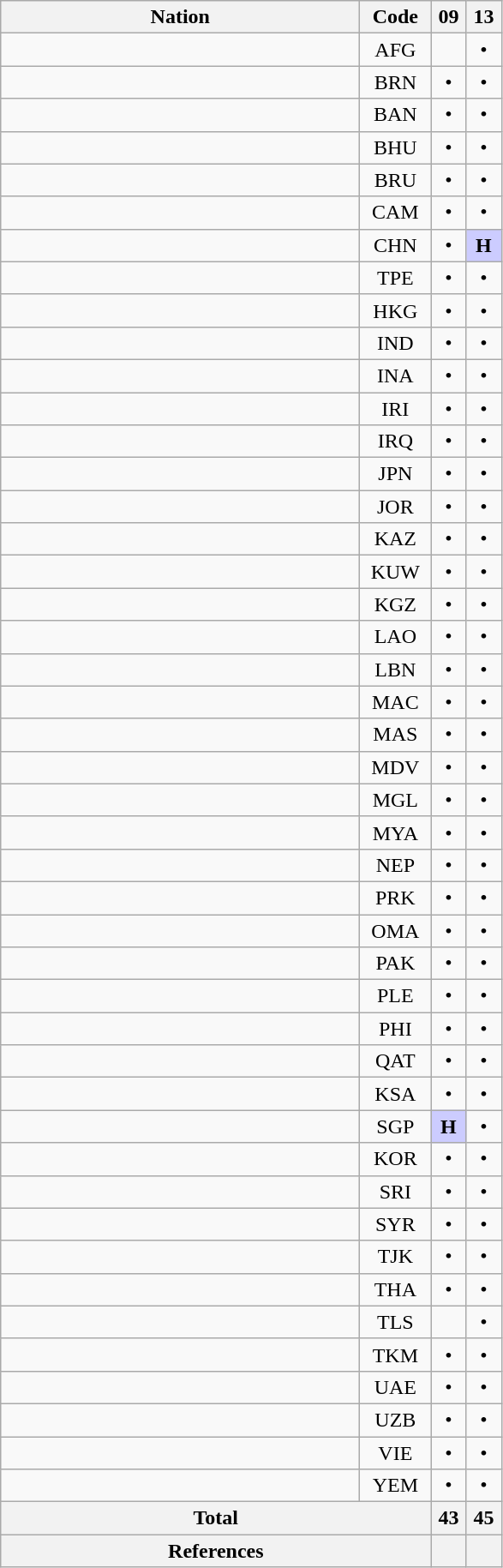<table class="wikitable" style="text-align:center">
<tr>
<th style="width:17em">Nation</th>
<th style="width:3em">Code</th>
<th width=20>09</th>
<th width=20>13</th>
</tr>
<tr>
<td align=left></td>
<td>AFG</td>
<td></td>
<td>•</td>
</tr>
<tr>
<td align=left></td>
<td>BRN</td>
<td>•</td>
<td>•</td>
</tr>
<tr>
<td align=left></td>
<td>BAN</td>
<td>•</td>
<td>•</td>
</tr>
<tr>
<td align=left></td>
<td>BHU</td>
<td>•</td>
<td>•</td>
</tr>
<tr>
<td align=left></td>
<td>BRU</td>
<td>•</td>
<td>•</td>
</tr>
<tr>
<td align=left></td>
<td>CAM</td>
<td>•</td>
<td>•</td>
</tr>
<tr>
<td align=left></td>
<td>CHN</td>
<td>•</td>
<td bgcolor=#ccccff><strong>H</strong></td>
</tr>
<tr>
<td align=left></td>
<td>TPE</td>
<td>•</td>
<td>•</td>
</tr>
<tr>
<td align=left></td>
<td>HKG</td>
<td>•</td>
<td>•</td>
</tr>
<tr>
<td align=left></td>
<td>IND</td>
<td>•</td>
<td>•</td>
</tr>
<tr>
<td align=left></td>
<td>INA</td>
<td>•</td>
<td>•</td>
</tr>
<tr>
<td align=left></td>
<td>IRI</td>
<td>•</td>
<td>•</td>
</tr>
<tr>
<td align=left></td>
<td>IRQ</td>
<td>•</td>
<td>•</td>
</tr>
<tr>
<td align=left></td>
<td>JPN</td>
<td>•</td>
<td>•</td>
</tr>
<tr>
<td align=left></td>
<td>JOR</td>
<td>•</td>
<td>•</td>
</tr>
<tr>
<td align=left></td>
<td>KAZ</td>
<td>•</td>
<td>•</td>
</tr>
<tr>
<td align=left></td>
<td>KUW</td>
<td>•</td>
<td>•</td>
</tr>
<tr>
<td align=left></td>
<td>KGZ</td>
<td>•</td>
<td>•</td>
</tr>
<tr>
<td align=left></td>
<td>LAO</td>
<td>•</td>
<td>•</td>
</tr>
<tr>
<td align=left></td>
<td>LBN</td>
<td>•</td>
<td>•</td>
</tr>
<tr>
<td align=left></td>
<td>MAC</td>
<td>•</td>
<td>•</td>
</tr>
<tr>
<td align=left></td>
<td>MAS</td>
<td>•</td>
<td>•</td>
</tr>
<tr>
<td align=left></td>
<td>MDV</td>
<td>•</td>
<td>•</td>
</tr>
<tr>
<td align=left></td>
<td>MGL</td>
<td>•</td>
<td>•</td>
</tr>
<tr>
<td align=left></td>
<td>MYA</td>
<td>•</td>
<td>•</td>
</tr>
<tr>
<td align=left></td>
<td>NEP</td>
<td>•</td>
<td>•</td>
</tr>
<tr>
<td align=left></td>
<td>PRK</td>
<td>•</td>
<td>•</td>
</tr>
<tr>
<td align=left></td>
<td>OMA</td>
<td>•</td>
<td>•</td>
</tr>
<tr>
<td align=left></td>
<td>PAK</td>
<td>•</td>
<td>•</td>
</tr>
<tr>
<td align=left></td>
<td>PLE</td>
<td>•</td>
<td>•</td>
</tr>
<tr>
<td align=left></td>
<td>PHI</td>
<td>•</td>
<td>•</td>
</tr>
<tr>
<td align=left></td>
<td>QAT</td>
<td>•</td>
<td>•</td>
</tr>
<tr>
<td align=left></td>
<td>KSA</td>
<td>•</td>
<td>•</td>
</tr>
<tr>
<td align=left></td>
<td>SGP</td>
<td bgcolor=#ccccff><strong>H</strong></td>
<td>•</td>
</tr>
<tr>
<td align=left></td>
<td>KOR</td>
<td>•</td>
<td>•</td>
</tr>
<tr>
<td align=left></td>
<td>SRI</td>
<td>•</td>
<td>•</td>
</tr>
<tr>
<td align=left></td>
<td>SYR</td>
<td>•</td>
<td>•</td>
</tr>
<tr>
<td align=left></td>
<td>TJK</td>
<td>•</td>
<td>•</td>
</tr>
<tr>
<td align=left></td>
<td>THA</td>
<td>•</td>
<td>•</td>
</tr>
<tr>
<td align=left></td>
<td>TLS</td>
<td></td>
<td>•</td>
</tr>
<tr>
<td align=left></td>
<td>TKM</td>
<td>•</td>
<td>•</td>
</tr>
<tr>
<td align=left></td>
<td>UAE</td>
<td>•</td>
<td>•</td>
</tr>
<tr>
<td align=left></td>
<td>UZB</td>
<td>•</td>
<td>•</td>
</tr>
<tr>
<td align=left></td>
<td>VIE</td>
<td>•</td>
<td>•</td>
</tr>
<tr>
<td align=left></td>
<td>YEM</td>
<td>•</td>
<td>•</td>
</tr>
<tr>
<th colspan=2>Total</th>
<th>43</th>
<th>45</th>
</tr>
<tr>
<th colspan=2>References</th>
<th></th>
<th></th>
</tr>
</table>
